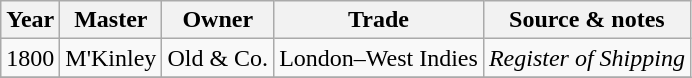<table class=" wikitable">
<tr>
<th>Year</th>
<th>Master</th>
<th>Owner</th>
<th>Trade</th>
<th>Source & notes</th>
</tr>
<tr>
<td>1800</td>
<td>M'Kinley</td>
<td>Old & Co.</td>
<td>London–West Indies</td>
<td><em>Register of Shipping</em></td>
</tr>
<tr>
</tr>
</table>
